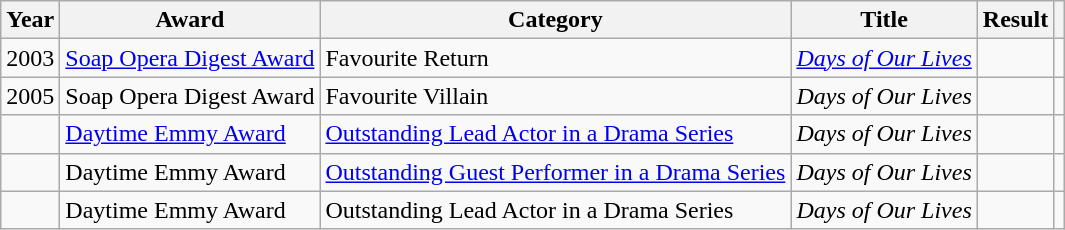<table class="wikitable sortable plainrowheaders">
<tr>
<th scope="col">Year</th>
<th scope="col">Award</th>
<th scope="col">Category</th>
<th scope="col">Title</th>
<th scope="col">Result</th>
<th scope="col" class="unsortable"></th>
</tr>
<tr>
<td style="text-align:center;">2003</td>
<td><a href='#'>Soap Opera Digest Award</a></td>
<td>Favourite Return</td>
<td><em><a href='#'>Days of Our Lives</a></em></td>
<td></td>
<td></td>
</tr>
<tr>
<td style="text-align:center;">2005</td>
<td>Soap Opera Digest Award</td>
<td>Favourite Villain</td>
<td><em>Days of Our Lives</em></td>
<td></td>
<td></td>
</tr>
<tr>
<td></td>
<td><a href='#'>Daytime Emmy Award</a></td>
<td><a href='#'>Outstanding Lead Actor in a Drama Series</a></td>
<td><em>Days of Our Lives</em></td>
<td></td>
<td></td>
</tr>
<tr>
<td></td>
<td>Daytime Emmy Award</td>
<td><a href='#'>Outstanding Guest Performer in a Drama Series</a></td>
<td><em>Days of Our Lives</em></td>
<td></td>
<td></td>
</tr>
<tr>
<td></td>
<td>Daytime Emmy Award</td>
<td>Outstanding Lead Actor in a Drama Series</td>
<td><em>Days of Our Lives</em></td>
<td></td>
<td></td>
</tr>
</table>
